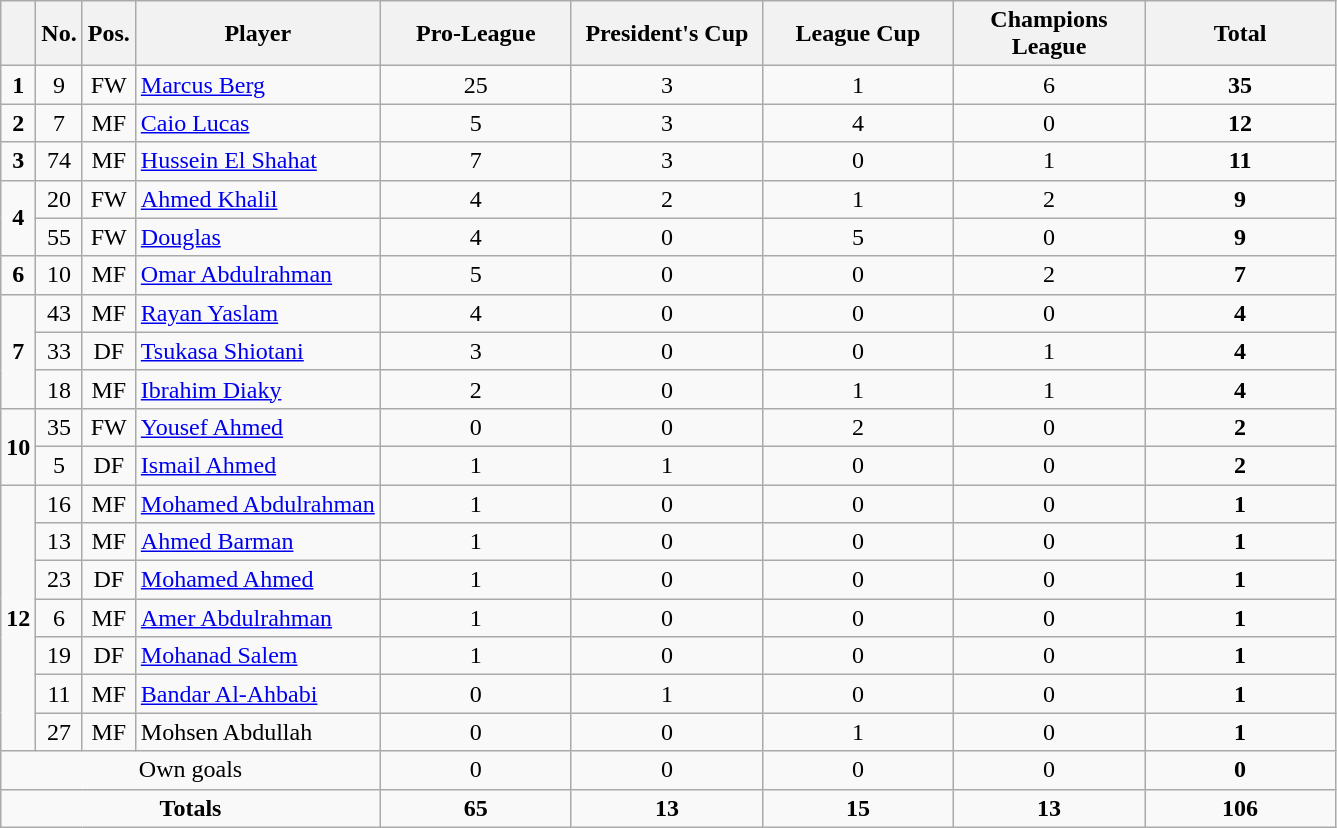<table class="wikitable" style="text-align:center">
<tr>
<th width=15></th>
<th width=15>No.</th>
<th width=15>Pos.</th>
<th>Player</th>
<th width=120>Pro-League</th>
<th width=120>President's Cup</th>
<th width=120>League Cup</th>
<th width=120>Champions League</th>
<th width=120>Total</th>
</tr>
<tr>
<td><strong>1</strong></td>
<td>9</td>
<td>FW</td>
<td align="left"> <a href='#'>Marcus Berg</a></td>
<td>25</td>
<td>3</td>
<td>1</td>
<td>6</td>
<td><strong>35</strong></td>
</tr>
<tr>
<td><strong>2</strong></td>
<td>7</td>
<td>MF</td>
<td align="left"> <a href='#'>Caio Lucas</a></td>
<td>5</td>
<td>3</td>
<td>4</td>
<td>0</td>
<td><strong>12</strong></td>
</tr>
<tr>
<td><strong>3</strong></td>
<td>74</td>
<td>MF</td>
<td align="left"> <a href='#'>Hussein El Shahat</a></td>
<td>7</td>
<td>3</td>
<td>0</td>
<td>1</td>
<td><strong>11</strong></td>
</tr>
<tr>
<td rowspan=2><strong>4</strong></td>
<td>20</td>
<td>FW</td>
<td align="left"> <a href='#'>Ahmed Khalil</a></td>
<td>4</td>
<td>2</td>
<td>1</td>
<td>2</td>
<td><strong>9</strong></td>
</tr>
<tr>
<td>55</td>
<td>FW</td>
<td align="left"> <a href='#'>Douglas</a></td>
<td>4</td>
<td>0</td>
<td>5</td>
<td>0</td>
<td><strong>9</strong></td>
</tr>
<tr>
<td><strong>6</strong></td>
<td>10</td>
<td>MF</td>
<td align="left"> <a href='#'>Omar Abdulrahman</a></td>
<td>5</td>
<td>0</td>
<td>0</td>
<td>2</td>
<td><strong>7</strong></td>
</tr>
<tr>
<td rowspan=3><strong>7</strong></td>
<td>43</td>
<td>MF</td>
<td align="left"> <a href='#'>Rayan Yaslam</a></td>
<td>4</td>
<td>0</td>
<td>0</td>
<td>0</td>
<td><strong>4</strong></td>
</tr>
<tr>
<td>33</td>
<td>DF</td>
<td align="left"> <a href='#'>Tsukasa Shiotani</a></td>
<td>3</td>
<td>0</td>
<td>0</td>
<td>1</td>
<td><strong>4</strong></td>
</tr>
<tr>
<td>18</td>
<td>MF</td>
<td align="left"> <a href='#'>Ibrahim Diaky</a></td>
<td>2</td>
<td>0</td>
<td>1</td>
<td>1</td>
<td><strong>4</strong></td>
</tr>
<tr>
<td rowspan=2><strong>10</strong></td>
<td>35</td>
<td>FW</td>
<td align="left"> <a href='#'>Yousef Ahmed</a></td>
<td>0</td>
<td>0</td>
<td>2</td>
<td>0</td>
<td><strong>2</strong></td>
</tr>
<tr>
<td>5</td>
<td>DF</td>
<td align="left"> <a href='#'>Ismail Ahmed</a></td>
<td>1</td>
<td>1</td>
<td>0</td>
<td>0</td>
<td><strong>2</strong></td>
</tr>
<tr>
<td rowspan=7><strong>12</strong></td>
<td>16</td>
<td>MF</td>
<td align="left"> <a href='#'>Mohamed Abdulrahman</a></td>
<td>1</td>
<td>0</td>
<td>0</td>
<td>0</td>
<td><strong>1</strong></td>
</tr>
<tr>
<td>13</td>
<td>MF</td>
<td align="left"> <a href='#'>Ahmed Barman</a></td>
<td>1</td>
<td>0</td>
<td>0</td>
<td>0</td>
<td><strong>1</strong></td>
</tr>
<tr>
<td>23</td>
<td>DF</td>
<td align="left"> <a href='#'>Mohamed Ahmed</a></td>
<td>1</td>
<td>0</td>
<td>0</td>
<td>0</td>
<td><strong>1</strong></td>
</tr>
<tr>
<td>6</td>
<td>MF</td>
<td align="left"> <a href='#'>Amer Abdulrahman</a></td>
<td>1</td>
<td>0</td>
<td>0</td>
<td>0</td>
<td><strong>1</strong></td>
</tr>
<tr>
<td>19</td>
<td>DF</td>
<td align="left"> <a href='#'>Mohanad Salem</a></td>
<td>1</td>
<td>0</td>
<td>0</td>
<td>0</td>
<td><strong>1</strong></td>
</tr>
<tr>
<td>11</td>
<td>MF</td>
<td align="left"> <a href='#'>Bandar Al-Ahbabi</a></td>
<td>0</td>
<td>1</td>
<td>0</td>
<td>0</td>
<td><strong>1</strong></td>
</tr>
<tr>
<td>27</td>
<td>MF</td>
<td align="left"> Mohsen Abdullah</td>
<td>0</td>
<td>0</td>
<td>1</td>
<td>0</td>
<td><strong>1</strong></td>
</tr>
<tr class="sortbottom">
<td colspan="4">Own goals</td>
<td>0</td>
<td>0</td>
<td>0</td>
<td>0</td>
<td><strong>0</strong></td>
</tr>
<tr class="sortbottom">
<td colspan="4"><strong>Totals</strong></td>
<td><strong>65</strong></td>
<td><strong>13</strong></td>
<td><strong>15</strong></td>
<td><strong>13</strong></td>
<td><strong>106</strong></td>
</tr>
</table>
